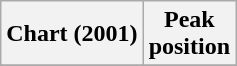<table class="wikitable plainrowheaders" style="text-align:center">
<tr>
<th scope="col">Chart (2001)</th>
<th scope="col">Peak<br>position</th>
</tr>
<tr>
</tr>
</table>
